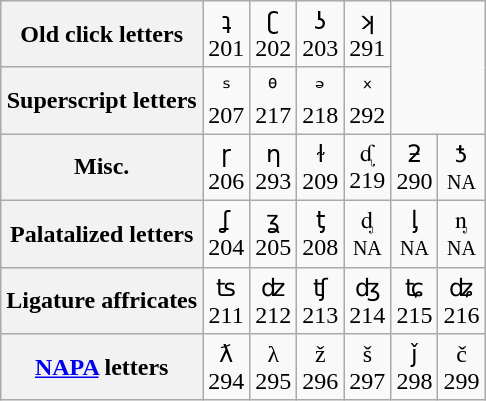<table class="wikitable IPA">
<tr align=center>
<th>Old click letters</th>
<td>ʇ<br>201</td>
<td>ʗ<br>202</td>
<td>ʖ<br>203</td>
<td>ʞ<br>291</td>
</tr>
<tr align=center>
<th>Superscript letters</th>
<td>ˢ <br>207</td>
<td>ᶿ <br>217</td>
<td>ᵊ <br>218</td>
<td>ˣ <br>292</td>
</tr>
<tr align=center>
<th>Misc.</th>
<td>ɼ <br>206</td>
<td>ƞ <br>293</td>
<td>ɫ <br> 209</td>
<td>ᶑ <br>219</td>
<td>ƻ <br>290</td>
<td>ƾ <br><small>NA</small></td>
</tr>
<tr align=center>
<th>Palatalized letters</th>
<td>ʆ <br>204</td>
<td>ʓ <br>205</td>
<td>ƫ <br> 208</td>
<td>ᶁ <br><small>NA</small></td>
<td>ᶅ <br><small>NA</small></td>
<td>ᶇ <br><small>NA</small></td>
</tr>
<tr align=center>
<th>Ligature affricates</th>
<td>ʦ<br>211</td>
<td>ʣ<br>212</td>
<td>ʧ<br>213</td>
<td>ʤ<br>214</td>
<td>ʨ<br>215</td>
<td>ʥ<br>216</td>
</tr>
<tr align=center>
<th><a href='#'>NAPA</a> letters</th>
<td>ƛ<br>294</td>
<td>λ<br>295</td>
<td>ž<br>296</td>
<td>š<br>297</td>
<td>ǰ<br>298</td>
<td>č<br>299</td>
</tr>
</table>
